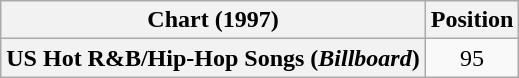<table class="wikitable plainrowheaders" style="text-align:center">
<tr>
<th scope="col">Chart (1997)</th>
<th scope="col">Position</th>
</tr>
<tr>
<th scope="row">US Hot R&B/Hip-Hop Songs (<em>Billboard</em>)</th>
<td>95</td>
</tr>
</table>
